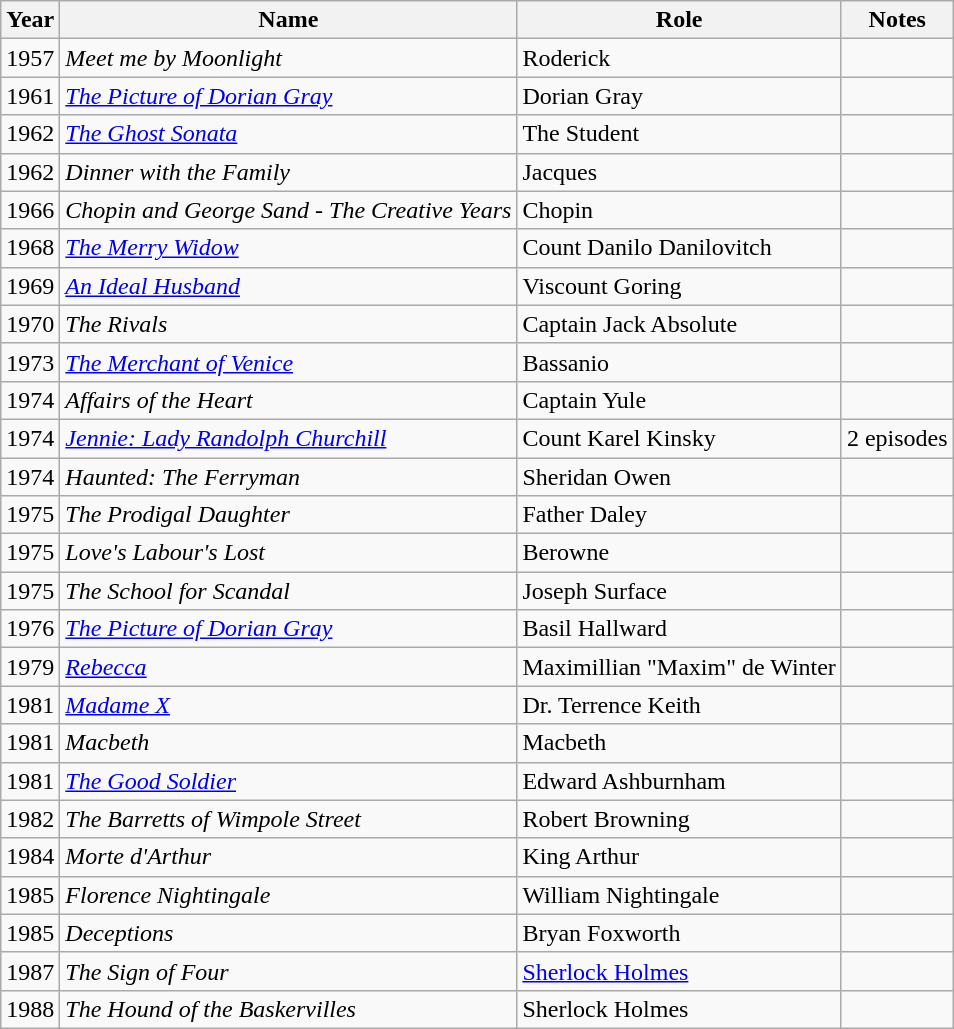<table class="wikitable">
<tr>
<th>Year</th>
<th>Name</th>
<th>Role</th>
<th>Notes</th>
</tr>
<tr>
<td>1957</td>
<td><em>Meet me by Moonlight</em></td>
<td>Roderick</td>
<td></td>
</tr>
<tr>
<td>1961</td>
<td><em><a href='#'>The Picture of Dorian Gray</a></em></td>
<td>Dorian Gray</td>
<td></td>
</tr>
<tr>
<td>1962</td>
<td><em><a href='#'>The Ghost Sonata</a></em></td>
<td>The Student</td>
<td></td>
</tr>
<tr>
<td>1962</td>
<td><em>Dinner with the Family</em></td>
<td>Jacques</td>
<td></td>
</tr>
<tr>
<td>1966</td>
<td><em>Chopin and George Sand - The Creative Years</em></td>
<td>Chopin</td>
<td></td>
</tr>
<tr>
<td>1968</td>
<td><em><a href='#'>The Merry Widow</a></em></td>
<td>Count Danilo Danilovitch</td>
<td></td>
</tr>
<tr>
<td>1969</td>
<td><em><a href='#'>An Ideal Husband</a></em></td>
<td>Viscount Goring</td>
<td></td>
</tr>
<tr>
<td>1970</td>
<td><em>The Rivals</em></td>
<td>Captain Jack Absolute</td>
<td></td>
</tr>
<tr>
<td>1973</td>
<td><em><a href='#'>The Merchant of Venice</a></em></td>
<td>Bassanio</td>
<td></td>
</tr>
<tr>
<td>1974</td>
<td><em>Affairs of the Heart</em></td>
<td>Captain Yule</td>
<td></td>
</tr>
<tr>
<td>1974</td>
<td><em><a href='#'>Jennie: Lady Randolph Churchill</a></em></td>
<td>Count Karel Kinsky</td>
<td>2 episodes</td>
</tr>
<tr>
<td>1974</td>
<td><em>Haunted: The Ferryman</em></td>
<td>Sheridan Owen</td>
<td></td>
</tr>
<tr>
<td>1975</td>
<td><em>The Prodigal Daughter</em></td>
<td>Father Daley</td>
<td></td>
</tr>
<tr>
<td>1975</td>
<td><em>Love's Labour's Lost</em></td>
<td>Berowne</td>
<td></td>
</tr>
<tr>
<td>1975</td>
<td><em>The School for Scandal</em></td>
<td>Joseph Surface</td>
<td></td>
</tr>
<tr>
<td>1976</td>
<td><em><a href='#'>The Picture of Dorian Gray</a></em></td>
<td>Basil Hallward</td>
<td></td>
</tr>
<tr 1979 Lieutenant Nash|| "Battlestar Galactica||>
<td>1979</td>
<td><em><a href='#'>Rebecca</a></em></td>
<td>Maximillian "Maxim" de Winter</td>
<td></td>
</tr>
<tr 1979 Commander Xavier ||Galactica 1980||>
<td>1981</td>
<td><em><a href='#'>Madame X</a></em></td>
<td>Dr. Terrence Keith</td>
<td></td>
</tr>
<tr>
<td>1981</td>
<td><em>Macbeth</em></td>
<td>Macbeth</td>
<td></td>
</tr>
<tr>
<td>1981</td>
<td><em><a href='#'>The Good Soldier</a></em></td>
<td>Edward Ashburnham</td>
<td></td>
</tr>
<tr>
<td>1982</td>
<td><em>The Barretts of Wimpole Street</em></td>
<td>Robert Browning</td>
<td></td>
</tr>
<tr>
<td>1984</td>
<td><em>Morte d'Arthur</em></td>
<td>King Arthur</td>
<td></td>
</tr>
<tr>
<td>1985</td>
<td><em>Florence Nightingale</em></td>
<td>William Nightingale</td>
<td></td>
</tr>
<tr>
<td>1985</td>
<td><em>Deceptions</em></td>
<td>Bryan Foxworth</td>
<td></td>
</tr>
<tr>
<td>1987</td>
<td><em>The Sign of Four</em></td>
<td><a href='#'>Sherlock Holmes</a></td>
<td></td>
</tr>
<tr>
<td>1988</td>
<td><em>The Hound of the Baskervilles</em></td>
<td>Sherlock Holmes</td>
<td></td>
</tr>
</table>
